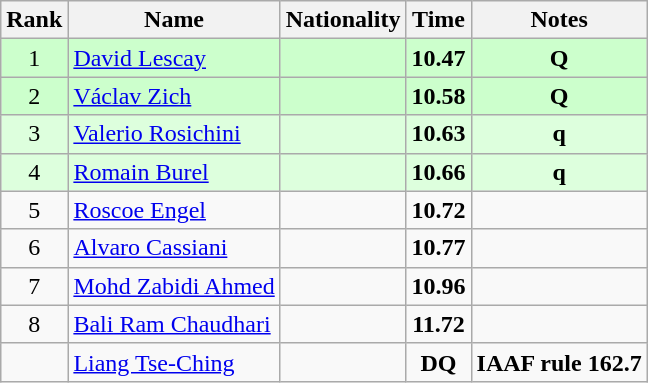<table class="wikitable sortable" style="text-align:center">
<tr>
<th>Rank</th>
<th>Name</th>
<th>Nationality</th>
<th>Time</th>
<th>Notes</th>
</tr>
<tr bgcolor=ccffcc>
<td>1</td>
<td align=left><a href='#'>David Lescay</a></td>
<td align=left></td>
<td><strong>10.47</strong></td>
<td><strong>Q</strong></td>
</tr>
<tr bgcolor=ccffcc>
<td>2</td>
<td align=left><a href='#'>Václav Zich</a></td>
<td align=left></td>
<td><strong>10.58</strong></td>
<td><strong>Q</strong></td>
</tr>
<tr bgcolor=ddffdd>
<td>3</td>
<td align=left><a href='#'>Valerio Rosichini</a></td>
<td align=left></td>
<td><strong>10.63</strong></td>
<td><strong>q</strong></td>
</tr>
<tr bgcolor=ddffdd>
<td>4</td>
<td align=left><a href='#'>Romain Burel</a></td>
<td align=left></td>
<td><strong>10.66</strong></td>
<td><strong>q</strong></td>
</tr>
<tr>
<td>5</td>
<td align=left><a href='#'>Roscoe Engel</a></td>
<td align=left></td>
<td><strong>10.72</strong></td>
<td></td>
</tr>
<tr>
<td>6</td>
<td align=left><a href='#'>Alvaro Cassiani</a></td>
<td align=left></td>
<td><strong>10.77</strong></td>
<td></td>
</tr>
<tr>
<td>7</td>
<td align=left><a href='#'>Mohd Zabidi Ahmed</a></td>
<td align=left></td>
<td><strong>10.96</strong></td>
<td></td>
</tr>
<tr>
<td>8</td>
<td align=left><a href='#'>Bali Ram Chaudhari</a></td>
<td align=left></td>
<td><strong>11.72</strong></td>
<td></td>
</tr>
<tr>
<td></td>
<td align=left><a href='#'>Liang Tse-Ching</a></td>
<td align=left></td>
<td><strong>DQ</strong></td>
<td><strong>IAAF rule 162.7</strong></td>
</tr>
</table>
